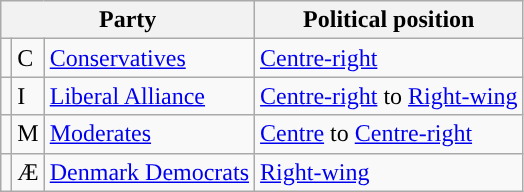<table class="wikitable">
<tr>
<th colspan="3">Party</th>
<th>Political position</th>
</tr>
<tr>
<td></td>
<td>C</td>
<td><a href='#'>Conservatives</a></td>
<td><a href='#'>Centre-right</a></td>
</tr>
<tr>
<td></td>
<td>I</td>
<td><a href='#'>Liberal Alliance</a></td>
<td><a href='#'>Centre-right</a> to <a href='#'>Right-wing</a></td>
</tr>
<tr>
<td></td>
<td>M</td>
<td><a href='#'>Moderates</a></td>
<td><a href='#'>Centre</a> to <a href='#'>Centre-right</a></td>
</tr>
<tr>
<td></td>
<td>Æ</td>
<td><a href='#'>Denmark Democrats</a></td>
<td><a href='#'>Right-wing</a></td>
</tr>
</table>
